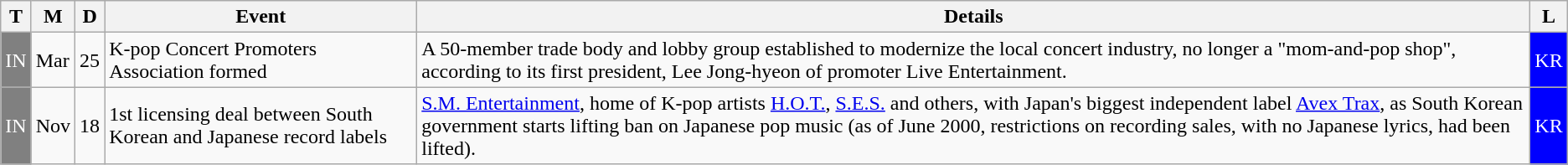<table class="wikitable">
<tr>
<th>T</th>
<th>M</th>
<th>D</th>
<th>Event</th>
<th>Details</th>
<th>L</th>
</tr>
<tr>
<td style="background:gray; color:white">IN</td>
<td>Mar</td>
<td>25</td>
<td>K-pop Concert Promoters Association formed</td>
<td>A 50-member trade body and lobby group established to modernize the local concert industry, no longer a "mom-and-pop shop", according to its first president, Lee Jong-hyeon of promoter Live Entertainment.</td>
<td style="background:blue; color:white">KR</td>
</tr>
<tr>
<td style="background:gray; color:white">IN</td>
<td>Nov</td>
<td>18</td>
<td>1st licensing deal between South Korean and Japanese record labels</td>
<td><a href='#'>S.M. Entertainment</a>, home of K-pop artists <a href='#'>H.O.T.</a>, <a href='#'>S.E.S.</a> and others, with Japan's biggest independent label <a href='#'>Avex Trax</a>, as South Korean government starts lifting ban on Japanese pop music (as of June 2000, restrictions on recording sales, with no Japanese lyrics, had been lifted).</td>
<td style="background:blue; color:white">KR</td>
</tr>
</table>
